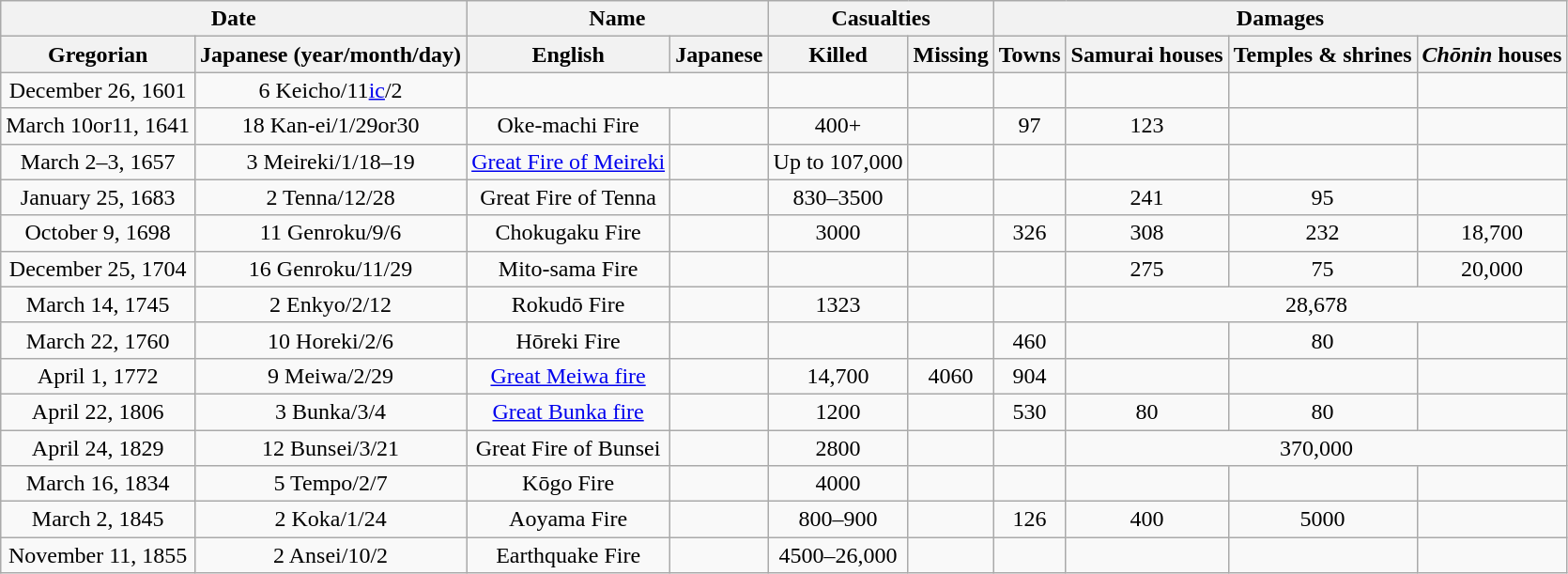<table class="wikitable" style="text-align: center">
<tr>
<th colspan="2">Date</th>
<th colspan="2">Name</th>
<th colspan="2">Casualties</th>
<th colspan="4">Damages</th>
</tr>
<tr>
<th>Gregorian</th>
<th>Japanese (year/month/day)</th>
<th>English</th>
<th>Japanese</th>
<th>Killed</th>
<th>Missing</th>
<th>Towns</th>
<th>Samurai houses</th>
<th>Temples & shrines</th>
<th><em>Chōnin</em> houses</th>
</tr>
<tr>
<td>December 26, 1601</td>
<td>6 Keicho/11<a href='#'>ic</a>/2</td>
<td colspan="2"></td>
<td></td>
<td></td>
<td></td>
<td></td>
<td></td>
<td></td>
</tr>
<tr>
<td>March 10or11, 1641</td>
<td>18 Kan-ei/1/29or30</td>
<td>Oke-machi Fire</td>
<td></td>
<td>400+</td>
<td></td>
<td>97</td>
<td>123</td>
<td></td>
<td></td>
</tr>
<tr>
<td>March 2–3, 1657</td>
<td>3 Meireki/1/18–19</td>
<td><a href='#'>Great Fire of Meireki</a></td>
<td></td>
<td>Up to 107,000</td>
<td></td>
<td></td>
<td></td>
<td></td>
<td></td>
</tr>
<tr>
<td>January 25, 1683</td>
<td>2 Tenna/12/28</td>
<td>Great Fire of Tenna</td>
<td></td>
<td>830–3500</td>
<td></td>
<td></td>
<td>241</td>
<td>95</td>
<td></td>
</tr>
<tr>
<td>October 9, 1698</td>
<td>11 Genroku/9/6</td>
<td>Chokugaku Fire</td>
<td></td>
<td>3000</td>
<td></td>
<td>326</td>
<td>308</td>
<td>232</td>
<td>18,700</td>
</tr>
<tr>
<td>December 25, 1704</td>
<td>16 Genroku/11/29</td>
<td>Mito-sama Fire</td>
<td></td>
<td></td>
<td></td>
<td></td>
<td>275</td>
<td>75</td>
<td>20,000</td>
</tr>
<tr>
<td>March 14, 1745</td>
<td>2 Enkyo/2/12</td>
<td>Rokudō Fire</td>
<td></td>
<td>1323</td>
<td></td>
<td></td>
<td colspan="3">28,678</td>
</tr>
<tr>
<td>March 22, 1760</td>
<td>10 Horeki/2/6</td>
<td>Hōreki Fire</td>
<td></td>
<td></td>
<td></td>
<td>460</td>
<td></td>
<td>80</td>
<td></td>
</tr>
<tr>
<td>April 1, 1772</td>
<td>9 Meiwa/2/29</td>
<td><a href='#'>Great Meiwa fire</a></td>
<td></td>
<td>14,700</td>
<td>4060</td>
<td>904</td>
<td></td>
<td></td>
<td></td>
</tr>
<tr>
<td>April 22, 1806</td>
<td>3 Bunka/3/4</td>
<td><a href='#'>Great Bunka fire</a></td>
<td></td>
<td>1200</td>
<td></td>
<td>530</td>
<td>80</td>
<td>80</td>
<td></td>
</tr>
<tr>
<td>April 24, 1829</td>
<td>12 Bunsei/3/21</td>
<td>Great Fire of Bunsei</td>
<td></td>
<td>2800</td>
<td></td>
<td></td>
<td colspan="3">370,000</td>
</tr>
<tr>
<td>March 16, 1834</td>
<td>5 Tempo/2/7</td>
<td>Kōgo Fire</td>
<td></td>
<td>4000</td>
<td></td>
<td></td>
<td></td>
<td></td>
<td></td>
</tr>
<tr>
<td>March 2, 1845</td>
<td>2 Koka/1/24</td>
<td>Aoyama Fire</td>
<td></td>
<td>800–900</td>
<td></td>
<td>126</td>
<td>400</td>
<td>5000</td>
<td></td>
</tr>
<tr>
<td>November 11, 1855</td>
<td>2 Ansei/10/2</td>
<td>Earthquake Fire</td>
<td></td>
<td>4500–26,000</td>
<td></td>
<td></td>
<td></td>
<td></td>
<td></td>
</tr>
</table>
